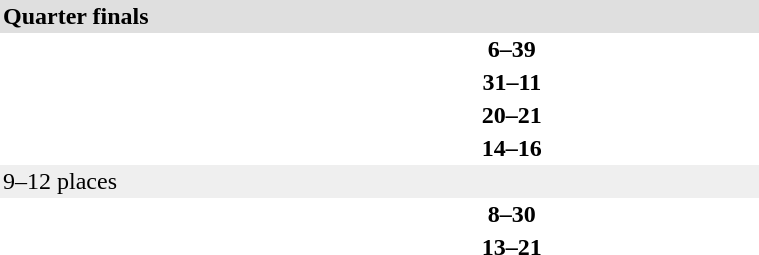<table cellpadding=2 cellspacing=0 width=40%>
<tr>
<td colspan=3 align=left style="background:#dfdfdf;"><strong>Quarter finals</strong></td>
</tr>
<tr>
<td width=40% align=right></td>
<td align=center><strong>6–39</strong></td>
<td></td>
</tr>
<tr>
<td width=40% align=right></td>
<td align=center><strong>31–11</strong></td>
<td></td>
</tr>
<tr>
<td width=40% align=right></td>
<td align=center><strong>20–21</strong></td>
<td></td>
</tr>
<tr>
<td width=40% align=right></td>
<td align=center><strong>14–16</strong></td>
<td></td>
</tr>
<tr>
<td width=40% align=left colspan=3 style="background:#efefef;">9–12 places</td>
</tr>
<tr>
<td width=40% align=right></td>
<td align=center><strong>8–30</strong></td>
<td></td>
</tr>
<tr>
<td width=40% align=right></td>
<td align=center><strong>13–21</strong></td>
<td></td>
</tr>
</table>
